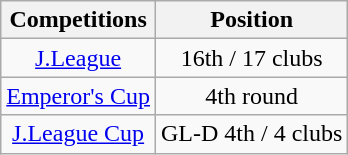<table class="wikitable" style="text-align:center;">
<tr>
<th>Competitions</th>
<th>Position</th>
</tr>
<tr>
<td><a href='#'>J.League</a></td>
<td>16th / 17 clubs</td>
</tr>
<tr>
<td><a href='#'>Emperor's Cup</a></td>
<td>4th round</td>
</tr>
<tr>
<td><a href='#'>J.League Cup</a></td>
<td>GL-D 4th / 4 clubs</td>
</tr>
</table>
